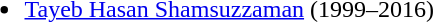<table>
<tr>
<td class="mw-collapsible mw-collapsed"><br><ul><li><a href='#'>Tayeb Hasan Shamsuzzaman</a> (1999–2016)</li></ul></td>
</tr>
</table>
